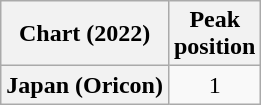<table class="wikitable sortable plainrowheaders" style="text-align:center">
<tr>
<th scope="col">Chart (2022)</th>
<th scope="col">Peak<br>position</th>
</tr>
<tr>
<th scope="row">Japan (Oricon)</th>
<td>1</td>
</tr>
</table>
